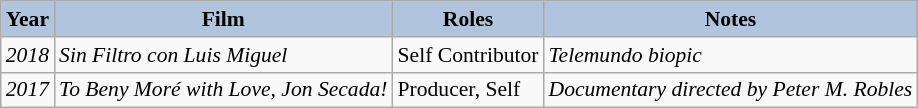<table class="wikitable" style="font-size:90%">
<tr style="text-align:center;">
<th style="background:#B0C4DE;">Year</th>
<th style="background:#B0C4DE;">Film</th>
<th style="background:#B0C4DE;">Roles</th>
<th style="background:#B0C4DE;">Notes</th>
</tr>
<tr>
<td><em>2018</em></td>
<td><em>Sin Filtro con Luis Miguel</em></td>
<td>Self Contributor</td>
<td><em>Telemundo biopic</em></td>
</tr>
<tr>
<td><em>2017</em></td>
<td><em>To Beny Moré with Love, Jon Secada!</em></td>
<td>Producer, Self</td>
<td><em>Documentary directed by Peter M. Robles</em></td>
</tr>
</table>
